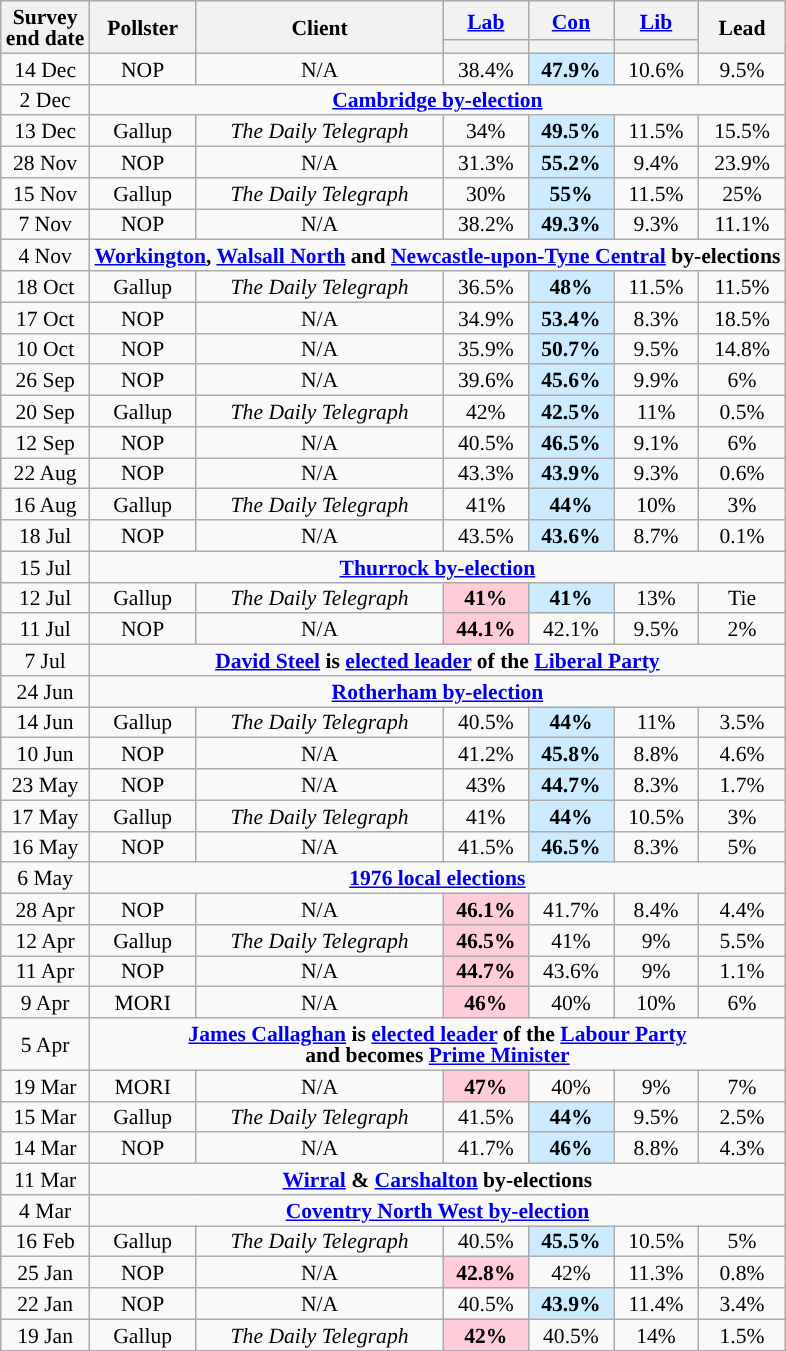<table class="wikitable sortable mw-datatable" style="text-align:center;font-size:90%;line-height:14px;">
<tr>
<th rowspan="2">Survey<br>end date</th>
<th rowspan="2">Pollster</th>
<th rowspan="2">Client</th>
<th class="unsortable" style="width:50px;"><a href='#'>Lab</a></th>
<th class="unsortable" style="width:50px;"><a href='#'>Con</a></th>
<th class="unsortable" style="width:50px;"><a href='#'>Lib</a></th>
<th rowspan="2">Lead</th>
</tr>
<tr>
<th style="background:"></th>
<th style="background:"></th>
<th style="background:"></th>
</tr>
<tr>
<td>14 Dec</td>
<td>NOP</td>
<td>N/A</td>
<td>38.4%</td>
<td style="background:#CCEBFF;"><strong>47.9%</strong></td>
<td>10.6%</td>
<td style="background:">9.5%</td>
</tr>
<tr>
<td>2 Dec</td>
<td colspan="6"><a href='#'><strong>Cambridge by-election</strong></a></td>
</tr>
<tr>
<td>13 Dec</td>
<td>Gallup</td>
<td><em>The Daily Telegraph</em></td>
<td>34%</td>
<td style="background:#CCEBFF;"><strong>49.5%</strong></td>
<td>11.5%</td>
<td style="background:">15.5%</td>
</tr>
<tr>
<td>28 Nov</td>
<td>NOP</td>
<td>N/A</td>
<td>31.3%</td>
<td style="background:#CCEBFF;"><strong>55.2%</strong></td>
<td>9.4%</td>
<td style="background:">23.9%</td>
</tr>
<tr>
<td>15 Nov</td>
<td>Gallup</td>
<td><em>The Daily Telegraph</em></td>
<td>30%</td>
<td style="background:#CCEBFF;"><strong>55%</strong></td>
<td>11.5%</td>
<td style="background:">25%</td>
</tr>
<tr>
<td>7 Nov</td>
<td>NOP</td>
<td>N/A</td>
<td>38.2%</td>
<td style="background:#CCEBFF;"><strong>49.3%</strong></td>
<td>9.3%</td>
<td style="background:">11.1%</td>
</tr>
<tr>
<td>4 Nov</td>
<td colspan="6"><strong><a href='#'>Workington</a>, <a href='#'>Walsall North</a> and <a href='#'>Newcastle-upon-Tyne Central</a> by-elections</strong></td>
</tr>
<tr>
<td>18 Oct</td>
<td>Gallup</td>
<td><em>The Daily Telegraph</em></td>
<td>36.5%</td>
<td style="background:#CCEBFF;"><strong>48%</strong></td>
<td>11.5%</td>
<td style="background:">11.5%</td>
</tr>
<tr>
<td>17 Oct</td>
<td>NOP</td>
<td>N/A</td>
<td>34.9%</td>
<td style="background:#CCEBFF;"><strong>53.4%</strong></td>
<td>8.3%</td>
<td style="background:">18.5%</td>
</tr>
<tr>
<td>10 Oct</td>
<td>NOP</td>
<td>N/A</td>
<td>35.9%</td>
<td style="background:#CCEBFF;"><strong>50.7%</strong></td>
<td>9.5%</td>
<td style="background:">14.8%</td>
</tr>
<tr>
<td>26 Sep</td>
<td>NOP</td>
<td>N/A</td>
<td>39.6%</td>
<td style="background:#CCEBFF;"><strong>45.6%</strong></td>
<td>9.9%</td>
<td style="background:">6%</td>
</tr>
<tr>
<td>20 Sep</td>
<td>Gallup</td>
<td><em>The Daily Telegraph</em></td>
<td>42%</td>
<td style="background:#CCEBFF;"><strong>42.5%</strong></td>
<td>11%</td>
<td style="background:">0.5%</td>
</tr>
<tr>
<td>12 Sep</td>
<td>NOP</td>
<td>N/A</td>
<td>40.5%</td>
<td style="background:#CCEBFF;"><strong>46.5%</strong></td>
<td>9.1%</td>
<td style="background:">6%</td>
</tr>
<tr>
<td>22 Aug</td>
<td>NOP</td>
<td>N/A</td>
<td>43.3%</td>
<td style="background:#CCEBFF;"><strong>43.9%</strong></td>
<td>9.3%</td>
<td style="background:">0.6%</td>
</tr>
<tr>
<td>16 Aug</td>
<td>Gallup</td>
<td><em>The Daily Telegraph</em></td>
<td>41%</td>
<td style="background:#CCEBFF;"><strong>44%</strong></td>
<td>10%</td>
<td style="background:">3%</td>
</tr>
<tr>
<td>18 Jul</td>
<td>NOP</td>
<td>N/A</td>
<td>43.5%</td>
<td style="background:#CCEBFF;"><strong>43.6%</strong></td>
<td>8.7%</td>
<td style="background:">0.1%</td>
</tr>
<tr>
<td>15 Jul</td>
<td colspan="6"><a href='#'><strong>Thurrock by-election</strong></a></td>
</tr>
<tr>
<td>12 Jul</td>
<td>Gallup</td>
<td><em>The Daily Telegraph</em></td>
<td style="background:#FFCCDA;"><strong>41%</strong></td>
<td style="background:#CCEBFF;"><strong>41%</strong></td>
<td>13%</td>
<td>Tie</td>
</tr>
<tr>
<td>11 Jul</td>
<td>NOP</td>
<td>N/A</td>
<td style="background:#FFCCDA;"><strong>44.1%</strong></td>
<td>42.1%</td>
<td>9.5%</td>
<td style="background:">2%</td>
</tr>
<tr>
<td>7 Jul</td>
<td colspan="6"><strong><a href='#'>David Steel</a> is <a href='#'>elected leader</a> of the <a href='#'>Liberal Party</a></strong></td>
</tr>
<tr>
<td>24 Jun</td>
<td colspan="6"><a href='#'><strong>Rotherham by-election</strong></a></td>
</tr>
<tr>
<td>14 Jun</td>
<td>Gallup</td>
<td><em>The Daily Telegraph</em></td>
<td>40.5%</td>
<td style="background:#CCEBFF;"><strong>44%</strong></td>
<td>11%</td>
<td style="background:">3.5%</td>
</tr>
<tr>
<td>10 Jun</td>
<td>NOP</td>
<td>N/A</td>
<td>41.2%</td>
<td style="background:#CCEBFF;"><strong>45.8%</strong></td>
<td>8.8%</td>
<td style="background:">4.6%</td>
</tr>
<tr>
<td>23 May</td>
<td>NOP</td>
<td>N/A</td>
<td>43%</td>
<td style="background:#CCEBFF;"><strong>44.7%</strong></td>
<td>8.3%</td>
<td style="background:">1.7%</td>
</tr>
<tr>
<td>17 May</td>
<td>Gallup</td>
<td><em>The Daily Telegraph</em></td>
<td>41%</td>
<td style="background:#CCEBFF;"><strong>44%</strong></td>
<td>10.5%</td>
<td style="background:">3%</td>
</tr>
<tr>
<td>16 May</td>
<td>NOP</td>
<td>N/A</td>
<td>41.5%</td>
<td style="background:#CCEBFF;"><strong>46.5%</strong></td>
<td>8.3%</td>
<td style="background:">5%</td>
</tr>
<tr>
<td>6 May</td>
<td colspan="6"><a href='#'><strong>1976 local elections</strong></a></td>
</tr>
<tr>
<td>28 Apr</td>
<td>NOP</td>
<td>N/A</td>
<td style="background:#FFCCDA;"><strong>46.1%</strong></td>
<td>41.7%</td>
<td>8.4%</td>
<td style="background:">4.4%</td>
</tr>
<tr>
<td>12 Apr</td>
<td>Gallup</td>
<td><em>The Daily Telegraph</em></td>
<td style="background:#FFCCDA;"><strong>46.5%</strong></td>
<td>41%</td>
<td>9%</td>
<td style="background:">5.5%</td>
</tr>
<tr>
<td>11 Apr</td>
<td>NOP</td>
<td>N/A</td>
<td style="background:#FFCCDA;"><strong>44.7%</strong></td>
<td>43.6%</td>
<td>9%</td>
<td style="background:">1.1%</td>
</tr>
<tr>
<td>9 Apr</td>
<td>MORI</td>
<td>N/A</td>
<td style="background:#FFCCDA;"><strong>46%</strong></td>
<td>40%</td>
<td>10%</td>
<td style="background:">6%</td>
</tr>
<tr>
<td>5 Apr</td>
<td colspan="6"><strong><a href='#'>James Callaghan</a> is <a href='#'>elected leader</a> of the <a href='#'>Labour Party</a><br>and becomes <a href='#'>Prime Minister</a></strong></td>
</tr>
<tr>
<td>19 Mar</td>
<td>MORI</td>
<td>N/A</td>
<td style="background:#FFCCDA;"><strong>47%</strong></td>
<td>40%</td>
<td>9%</td>
<td style="background:">7%</td>
</tr>
<tr>
<td>15 Mar</td>
<td>Gallup</td>
<td><em>The Daily Telegraph</em></td>
<td>41.5%</td>
<td style="background:#CCEBFF;"><strong>44%</strong></td>
<td>9.5%</td>
<td style="background:">2.5%</td>
</tr>
<tr>
<td>14 Mar</td>
<td>NOP</td>
<td>N/A</td>
<td>41.7%</td>
<td style="background:#CCEBFF;"><strong>46%</strong></td>
<td>8.8%</td>
<td style="background:">4.3%</td>
</tr>
<tr>
<td>11 Mar</td>
<td colspan="6"><strong><a href='#'>Wirral</a> & <a href='#'>Carshalton</a> by-elections</strong></td>
</tr>
<tr>
<td>4 Mar</td>
<td colspan="6"><a href='#'><strong>Coventry North West by-election</strong></a></td>
</tr>
<tr>
<td>16 Feb</td>
<td>Gallup</td>
<td><em>The Daily Telegraph</em></td>
<td>40.5%</td>
<td style="background:#CCEBFF;"><strong>45.5%</strong></td>
<td>10.5%</td>
<td style="background:">5%</td>
</tr>
<tr>
<td>25 Jan</td>
<td>NOP</td>
<td>N/A</td>
<td style="background:#FFCCDA;"><strong>42.8%</strong></td>
<td>42%</td>
<td>11.3%</td>
<td style="background:">0.8%</td>
</tr>
<tr>
<td>22 Jan</td>
<td>NOP</td>
<td>N/A</td>
<td>40.5%</td>
<td style="background:#CCEBFF;"><strong>43.9%</strong></td>
<td>11.4%</td>
<td style="background:">3.4%</td>
</tr>
<tr>
<td>19 Jan</td>
<td>Gallup</td>
<td><em>The Daily Telegraph</em></td>
<td style="background:#FFCCDA;"><strong>42%</strong></td>
<td>40.5%</td>
<td>14%</td>
<td style="background:">1.5%</td>
</tr>
<tr>
</tr>
</table>
